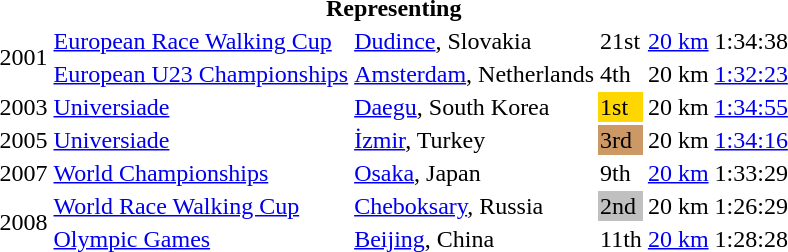<table>
<tr>
<th colspan="6">Representing </th>
</tr>
<tr>
<td rowspan=2>2001</td>
<td><a href='#'>European Race Walking Cup</a></td>
<td><a href='#'>Dudince</a>, Slovakia</td>
<td>21st</td>
<td><a href='#'>20 km</a></td>
<td>1:34:38</td>
</tr>
<tr>
<td><a href='#'>European U23 Championships</a></td>
<td><a href='#'>Amsterdam</a>, Netherlands</td>
<td>4th</td>
<td>20 km</td>
<td><a href='#'>1:32:23</a></td>
</tr>
<tr>
<td>2003</td>
<td><a href='#'>Universiade</a></td>
<td><a href='#'>Daegu</a>, South Korea</td>
<td bgcolor=gold>1st</td>
<td>20 km</td>
<td><a href='#'>1:34:55</a></td>
</tr>
<tr>
<td>2005</td>
<td><a href='#'>Universiade</a></td>
<td><a href='#'>İzmir</a>, Turkey</td>
<td bgcolor=cc9966>3rd</td>
<td>20 km</td>
<td><a href='#'>1:34:16</a></td>
</tr>
<tr>
<td>2007</td>
<td><a href='#'>World Championships</a></td>
<td><a href='#'>Osaka</a>, Japan</td>
<td>9th</td>
<td><a href='#'>20 km</a></td>
<td>1:33:29</td>
</tr>
<tr>
<td rowspan=2>2008</td>
<td><a href='#'>World Race Walking Cup</a></td>
<td><a href='#'>Cheboksary</a>, Russia</td>
<td bgcolor=silver>2nd</td>
<td>20 km</td>
<td>1:26:29</td>
</tr>
<tr>
<td><a href='#'>Olympic Games</a></td>
<td><a href='#'>Beijing</a>, China</td>
<td>11th</td>
<td><a href='#'>20 km</a></td>
<td>1:28:28</td>
</tr>
</table>
